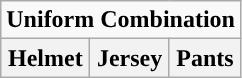<table class="wikitable">
<tr>
<td style="text-align:center" Colspan="3"><strong>Uniform Combination</strong></td>
</tr>
<tr style="text-align:center">
<th>Helmet</th>
<th>Jersey</th>
<th>Pants</th>
</tr>
</table>
